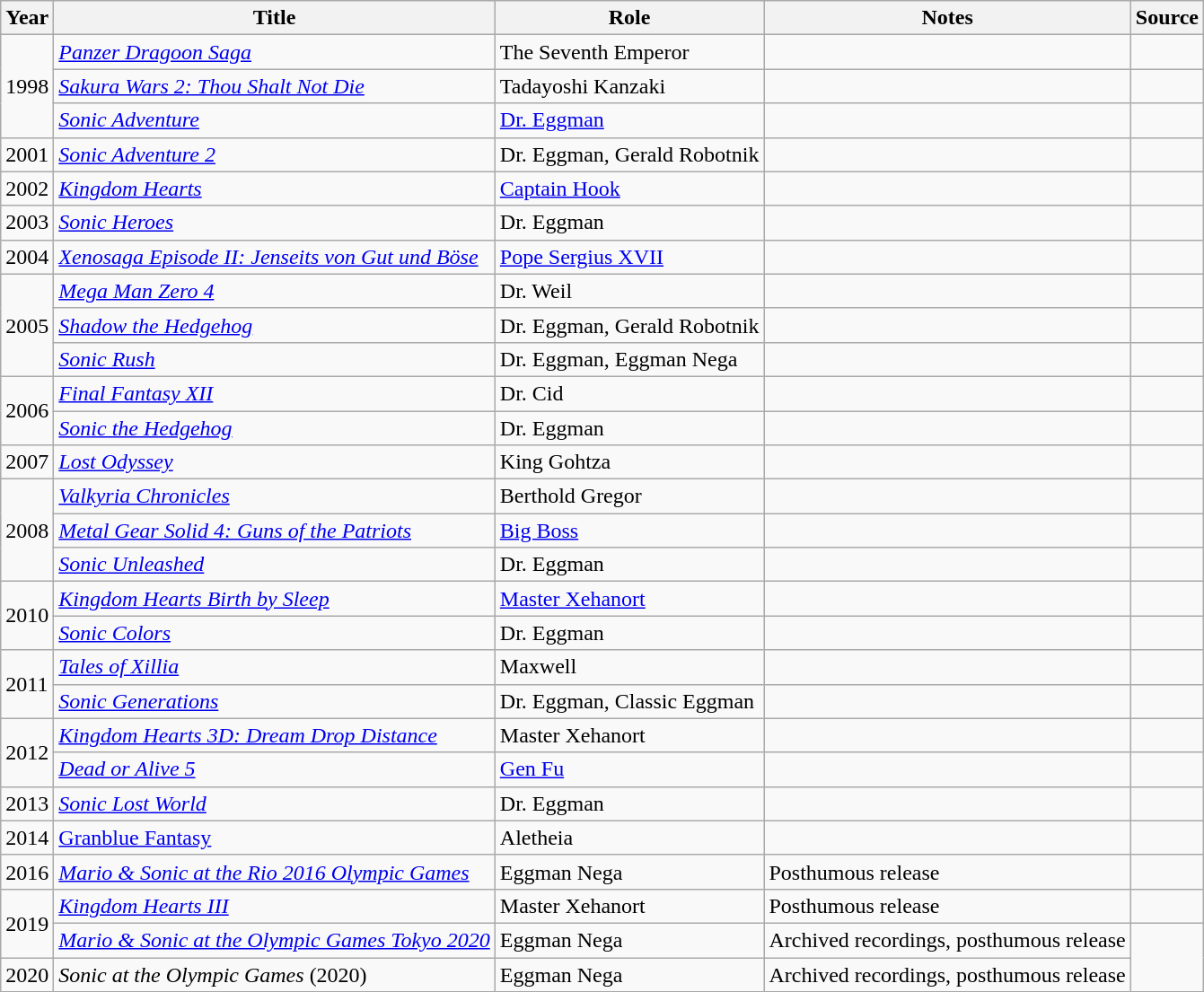<table class="wikitable sortable">
<tr>
<th>Year</th>
<th>Title</th>
<th>Role</th>
<th>Notes</th>
<th>Source</th>
</tr>
<tr>
<td rowspan="3">1998</td>
<td><em><a href='#'>Panzer Dragoon Saga</a></em></td>
<td>The Seventh Emperor</td>
<td></td>
<td></td>
</tr>
<tr>
<td><em><a href='#'>Sakura Wars 2: Thou Shalt Not Die</a></em></td>
<td>Tadayoshi Kanzaki</td>
<td></td>
<td></td>
</tr>
<tr>
<td><em><a href='#'>Sonic Adventure</a></em></td>
<td><a href='#'>Dr. Eggman</a></td>
<td></td>
<td></td>
</tr>
<tr>
<td>2001</td>
<td><em><a href='#'>Sonic Adventure 2</a></em></td>
<td>Dr. Eggman, Gerald Robotnik</td>
<td></td>
<td></td>
</tr>
<tr>
<td>2002</td>
<td><em><a href='#'>Kingdom Hearts</a></em></td>
<td><a href='#'>Captain Hook</a></td>
<td></td>
<td></td>
</tr>
<tr>
<td>2003</td>
<td><em><a href='#'>Sonic Heroes</a></em></td>
<td>Dr. Eggman</td>
<td></td>
<td></td>
</tr>
<tr>
<td>2004</td>
<td><em><a href='#'>Xenosaga Episode II: Jenseits von Gut und Böse</a></em></td>
<td><a href='#'>Pope Sergius XVII</a></td>
<td></td>
<td></td>
</tr>
<tr>
<td rowspan="3">2005</td>
<td><em><a href='#'>Mega Man Zero 4</a></em></td>
<td>Dr. Weil</td>
<td></td>
<td></td>
</tr>
<tr>
<td><em><a href='#'>Shadow the Hedgehog</a></em></td>
<td>Dr. Eggman, Gerald Robotnik</td>
<td></td>
<td></td>
</tr>
<tr>
<td><em><a href='#'>Sonic Rush</a></em></td>
<td>Dr. Eggman, Eggman Nega</td>
<td></td>
<td></td>
</tr>
<tr>
<td rowspan="2">2006</td>
<td><em><a href='#'>Final Fantasy XII</a></em></td>
<td>Dr. Cid</td>
<td></td>
<td></td>
</tr>
<tr>
<td><em><a href='#'>Sonic the Hedgehog</a></em></td>
<td>Dr. Eggman</td>
<td></td>
<td></td>
</tr>
<tr>
<td>2007</td>
<td><em><a href='#'>Lost Odyssey</a></em></td>
<td>King Gohtza</td>
<td></td>
<td></td>
</tr>
<tr>
<td rowspan="3">2008</td>
<td><em><a href='#'>Valkyria Chronicles</a></em></td>
<td>Berthold Gregor</td>
<td></td>
<td></td>
</tr>
<tr>
<td><em><a href='#'>Metal Gear Solid 4: Guns of the Patriots</a></em></td>
<td><a href='#'>Big Boss</a></td>
<td></td>
<td></td>
</tr>
<tr>
<td><em><a href='#'>Sonic Unleashed</a></em></td>
<td>Dr. Eggman</td>
<td></td>
<td></td>
</tr>
<tr>
<td rowspan="2">2010</td>
<td><em><a href='#'>Kingdom Hearts Birth by Sleep</a></em></td>
<td><a href='#'>Master Xehanort</a></td>
<td></td>
<td></td>
</tr>
<tr>
<td><em><a href='#'>Sonic Colors</a></em></td>
<td>Dr. Eggman</td>
<td></td>
<td></td>
</tr>
<tr>
<td rowspan="2">2011</td>
<td><em><a href='#'>Tales of Xillia</a></em></td>
<td>Maxwell</td>
<td></td>
<td></td>
</tr>
<tr>
<td><em><a href='#'>Sonic Generations</a></em></td>
<td>Dr. Eggman, Classic Eggman</td>
<td></td>
<td></td>
</tr>
<tr>
<td rowspan="2">2012</td>
<td><em><a href='#'>Kingdom Hearts 3D: Dream Drop Distance</a></em></td>
<td>Master Xehanort</td>
<td></td>
<td></td>
</tr>
<tr>
<td><em><a href='#'>Dead or Alive 5</a></em></td>
<td><a href='#'>Gen Fu</a></td>
<td></td>
<td></td>
</tr>
<tr>
<td>2013</td>
<td><em><a href='#'>Sonic Lost World</a></em></td>
<td>Dr. Eggman</td>
<td></td>
<td></td>
</tr>
<tr>
<td>2014</td>
<td><a href='#'>Granblue Fantasy</a></td>
<td>Aletheia</td>
<td></td>
<td></td>
</tr>
<tr>
<td>2016</td>
<td><em><a href='#'>Mario & Sonic at the Rio 2016 Olympic Games</a></em></td>
<td>Eggman Nega</td>
<td>Posthumous release</td>
<td></td>
</tr>
<tr>
<td rowspan="2">2019</td>
<td><em><a href='#'>Kingdom Hearts III</a></em></td>
<td>Master Xehanort</td>
<td>Posthumous release</td>
<td></td>
</tr>
<tr>
<td><em><a href='#'>Mario & Sonic at the Olympic Games Tokyo 2020</a></em></td>
<td>Eggman Nega</td>
<td>Archived recordings, posthumous release</td>
</tr>
<tr>
<td>2020</td>
<td><em>Sonic at the Olympic Games</em> (2020)</td>
<td>Eggman Nega</td>
<td>Archived recordings, posthumous release</td>
</tr>
</table>
